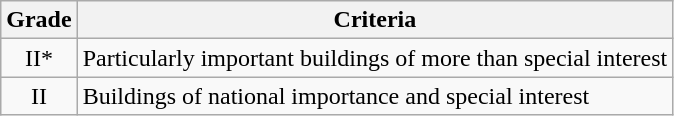<table class="wikitable">
<tr>
<th>Grade</th>
<th>Criteria</th>
</tr>
<tr>
<td align="center" >II*</td>
<td>Particularly important buildings of more than special interest</td>
</tr>
<tr>
<td align="center" >II</td>
<td>Buildings of national importance and special interest</td>
</tr>
</table>
